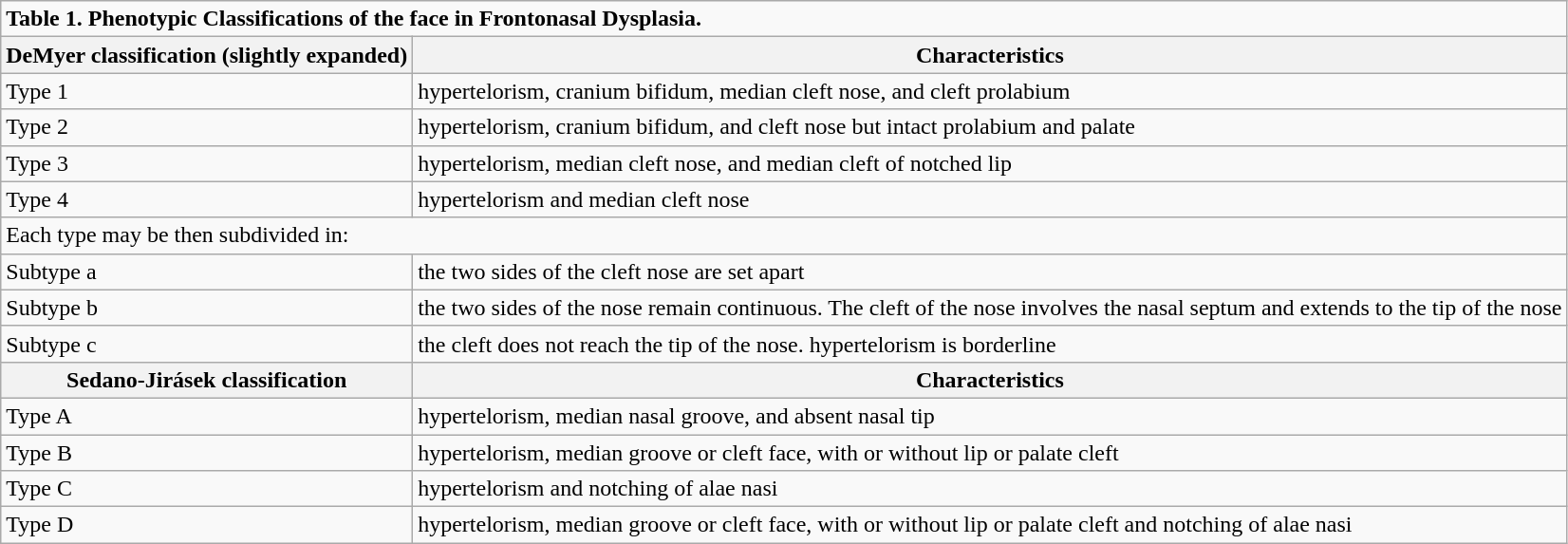<table class="wikitable">
<tr>
<td colspan="4"><strong>Table 1. Phenotypic Classifications of the face in Frontonasal Dysplasia.</strong></td>
</tr>
<tr>
<th>DeMyer classification (slightly expanded)</th>
<th>Characteristics</th>
</tr>
<tr>
<td DeMyer>Type 1</td>
<td>hypertelorism, cranium bifidum, median cleft nose, and cleft prolabium</td>
</tr>
<tr>
<td DeMyer>Type 2</td>
<td>hypertelorism, cranium bifidum, and cleft nose but intact prolabium and palate</td>
</tr>
<tr>
<td DeMyer>Type 3</td>
<td>hypertelorism, median cleft nose, and median cleft of notched lip</td>
</tr>
<tr>
<td DeMyer>Type 4</td>
<td>hypertelorism and median cleft nose</td>
</tr>
<tr>
<td colspan="4">Each type may be then subdivided in:</td>
</tr>
<tr>
<td DeMyer>Subtype a</td>
<td>the two sides of the cleft nose are set apart</td>
</tr>
<tr>
<td DeMyer>Subtype b</td>
<td>the two sides of the nose remain continuous. The cleft of the nose involves the nasal septum and extends to the tip of the nose</td>
</tr>
<tr>
<td DeMyer>Subtype c</td>
<td>the cleft does not reach the tip of the nose. hypertelorism is borderline</td>
</tr>
<tr>
<th>Sedano-Jirásek classification</th>
<th>Characteristics</th>
</tr>
<tr>
<td Sedano-Jirásek>Type A</td>
<td>hypertelorism, median nasal groove, and absent nasal tip</td>
</tr>
<tr>
<td Sedano-Jirásek>Type B</td>
<td>hypertelorism, median groove or cleft face, with or without lip or palate cleft</td>
</tr>
<tr>
<td Sedano-Jirásek>Type C</td>
<td>hypertelorism and notching of alae nasi</td>
</tr>
<tr>
<td Sedano-Jirásek>Type D</td>
<td>hypertelorism, median groove or cleft face, with or without lip or palate cleft and notching of alae nasi</td>
</tr>
</table>
